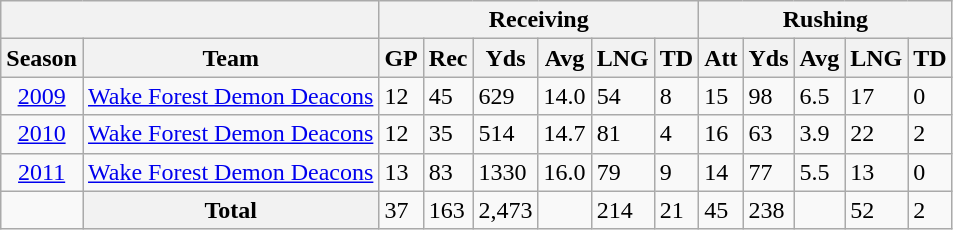<table class="wikitable">
<tr>
<th colspan="2"></th>
<th colspan="6" style="text-align:center;">Receiving</th>
<th colspan="5" style="text-align:center;">Rushing</th>
</tr>
<tr>
<th>Season</th>
<th>Team</th>
<th>GP</th>
<th>Rec</th>
<th>Yds</th>
<th>Avg</th>
<th>LNG</th>
<th>TD</th>
<th>Att</th>
<th>Yds</th>
<th>Avg</th>
<th>LNG</th>
<th>TD</th>
</tr>
<tr>
<td style="text-align:center;"><a href='#'>2009</a></td>
<td><a href='#'>Wake Forest Demon Deacons</a></td>
<td>12</td>
<td>45</td>
<td>629</td>
<td>14.0</td>
<td>54</td>
<td>8</td>
<td>15</td>
<td>98</td>
<td>6.5</td>
<td>17</td>
<td>0</td>
</tr>
<tr>
<td style="text-align:center;"><a href='#'>2010</a></td>
<td><a href='#'>Wake Forest Demon Deacons</a></td>
<td>12</td>
<td>35</td>
<td>514</td>
<td>14.7</td>
<td>81</td>
<td>4</td>
<td>16</td>
<td>63</td>
<td>3.9</td>
<td>22</td>
<td>2</td>
</tr>
<tr>
<td style="text-align:center;"><a href='#'>2011</a></td>
<td><a href='#'>Wake Forest Demon Deacons</a></td>
<td>13</td>
<td>83</td>
<td>1330</td>
<td>16.0</td>
<td>79</td>
<td>9</td>
<td>14</td>
<td>77</td>
<td>5.5</td>
<td>13</td>
<td>0</td>
</tr>
<tr>
<td></td>
<th>Total</th>
<td>37</td>
<td>163</td>
<td>2,473</td>
<td></td>
<td>214</td>
<td>21</td>
<td>45</td>
<td>238</td>
<td></td>
<td>52</td>
<td>2</td>
</tr>
</table>
